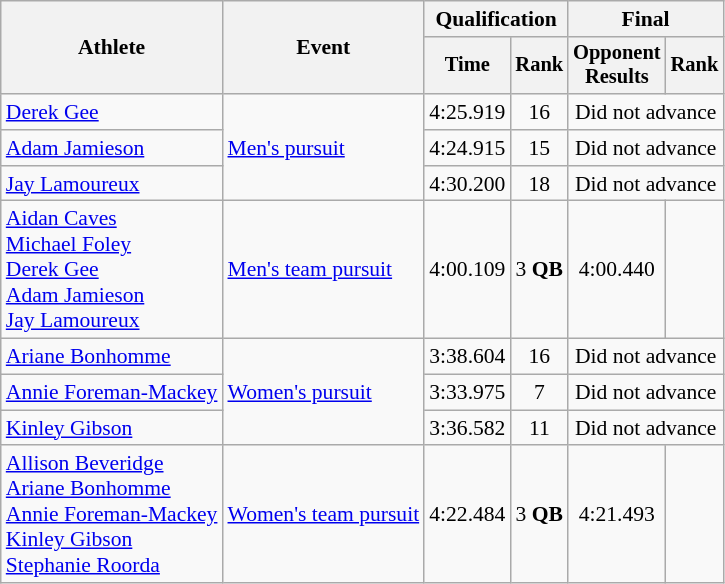<table class="wikitable" style="font-size:90%;">
<tr>
<th rowspan=2>Athlete</th>
<th rowspan=2>Event</th>
<th colspan=2>Qualification</th>
<th colspan=2>Final</th>
</tr>
<tr style="font-size:95%">
<th>Time</th>
<th>Rank</th>
<th>Opponent<br>Results</th>
<th>Rank</th>
</tr>
<tr align=center>
<td align=left><a href='#'>Derek Gee</a></td>
<td align=left rowspan=3><a href='#'>Men's pursuit</a></td>
<td>4:25.919</td>
<td>16</td>
<td colspan=2>Did not advance</td>
</tr>
<tr align=center>
<td align=left><a href='#'>Adam Jamieson</a></td>
<td>4:24.915</td>
<td>15</td>
<td colspan=2>Did not advance</td>
</tr>
<tr align=center>
<td align=left><a href='#'>Jay Lamoureux</a></td>
<td>4:30.200</td>
<td>18</td>
<td colspan=2>Did not advance</td>
</tr>
<tr align=center>
<td align=left><a href='#'>Aidan Caves</a><br><a href='#'>Michael Foley</a><br><a href='#'>Derek Gee</a><br><a href='#'>Adam Jamieson</a><br><a href='#'>Jay Lamoureux</a></td>
<td align=left><a href='#'>Men's team pursuit</a></td>
<td>4:00.109</td>
<td>3 <strong>QB</strong></td>
<td>4:00.440</td>
<td></td>
</tr>
<tr align=center>
<td align=left><a href='#'>Ariane Bonhomme</a></td>
<td align=left rowspan=3><a href='#'>Women's pursuit</a></td>
<td>3:38.604</td>
<td>16</td>
<td colspan=2>Did not advance</td>
</tr>
<tr align=center>
<td align=left><a href='#'>Annie Foreman-Mackey</a></td>
<td>3:33.975</td>
<td>7</td>
<td colspan=2>Did not advance</td>
</tr>
<tr align=center>
<td align=left><a href='#'>Kinley Gibson</a></td>
<td>3:36.582</td>
<td>11</td>
<td colspan=2>Did not advance</td>
</tr>
<tr align=center>
<td align=left><a href='#'>Allison Beveridge</a><br><a href='#'>Ariane Bonhomme</a><br><a href='#'>Annie Foreman-Mackey</a><br><a href='#'>Kinley Gibson</a><br><a href='#'>Stephanie Roorda</a></td>
<td align=left><a href='#'>Women's team pursuit</a></td>
<td>4:22.484</td>
<td>3 <strong>QB</strong></td>
<td>4:21.493</td>
<td></td>
</tr>
</table>
